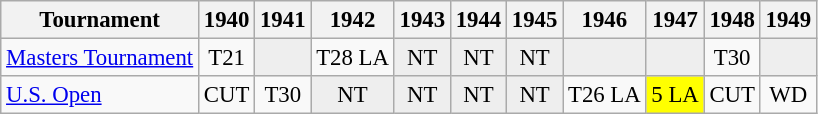<table class="wikitable" style="font-size:95%;text-align:center;">
<tr>
<th>Tournament</th>
<th>1940</th>
<th>1941</th>
<th>1942</th>
<th>1943</th>
<th>1944</th>
<th>1945</th>
<th>1946</th>
<th>1947</th>
<th>1948</th>
<th>1949</th>
</tr>
<tr>
<td align=left><a href='#'>Masters Tournament</a></td>
<td>T21</td>
<td style="background:#eeeeee;"></td>
<td>T28 <span>LA</span></td>
<td style="background:#eeeeee;">NT</td>
<td style="background:#eeeeee;">NT</td>
<td style="background:#eeeeee;">NT</td>
<td style="background:#eeeeee;"></td>
<td style="background:#eeeeee;"></td>
<td>T30</td>
<td style="background:#eeeeee;"></td>
</tr>
<tr>
<td align=left><a href='#'>U.S. Open</a></td>
<td>CUT</td>
<td>T30</td>
<td style="background:#eeeeee;">NT</td>
<td style="background:#eeeeee;">NT</td>
<td style="background:#eeeeee;">NT</td>
<td style="background:#eeeeee;">NT</td>
<td>T26 <span>LA</span></td>
<td style="background:yellow;">5 <span>LA</span></td>
<td>CUT</td>
<td>WD</td>
</tr>
</table>
